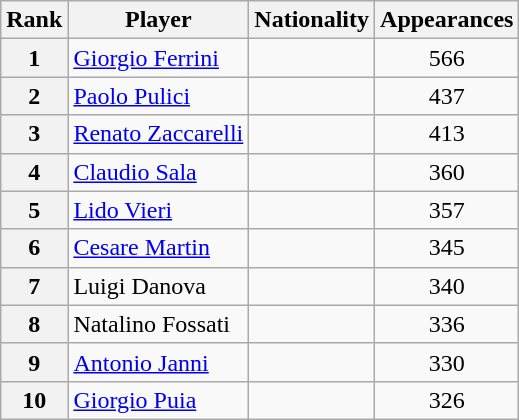<table class="wikitable" style="text-align:center;">
<tr>
<th>Rank</th>
<th>Player</th>
<th>Nationality</th>
<th>Appearances</th>
</tr>
<tr>
<th>1</th>
<td align="left"><a href='#'>Giorgio Ferrini</a></td>
<td></td>
<td>566</td>
</tr>
<tr>
<th>2</th>
<td align="left"><a href='#'>Paolo Pulici</a></td>
<td></td>
<td>437</td>
</tr>
<tr>
<th>3</th>
<td align="left"><a href='#'>Renato Zaccarelli</a></td>
<td></td>
<td>413</td>
</tr>
<tr>
<th>4</th>
<td align="left"><a href='#'>Claudio Sala</a></td>
<td></td>
<td>360</td>
</tr>
<tr>
<th>5</th>
<td align="left"><a href='#'>Lido Vieri</a></td>
<td></td>
<td>357</td>
</tr>
<tr>
<th>6</th>
<td align="left"><a href='#'>Cesare Martin</a></td>
<td></td>
<td>345</td>
</tr>
<tr>
<th>7</th>
<td align="left">Luigi Danova</td>
<td></td>
<td>340</td>
</tr>
<tr>
<th>8</th>
<td align="left">Natalino Fossati</td>
<td></td>
<td>336</td>
</tr>
<tr>
<th>9</th>
<td align="left"><a href='#'>Antonio Janni</a></td>
<td></td>
<td>330</td>
</tr>
<tr>
<th>10</th>
<td align="left"><a href='#'>Giorgio Puia</a></td>
<td></td>
<td>326</td>
</tr>
</table>
